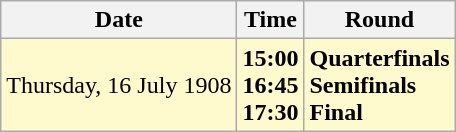<table class="wikitable">
<tr>
<th>Date</th>
<th>Time</th>
<th>Round</th>
</tr>
<tr style=background:lemonchiffon>
<td>Thursday, 16 July 1908</td>
<td><strong>15:00</strong><br><strong>16:45</strong><br><strong>17:30</strong></td>
<td><strong>Quarterfinals</strong><br><strong>Semifinals</strong><br><strong>Final</strong></td>
</tr>
</table>
